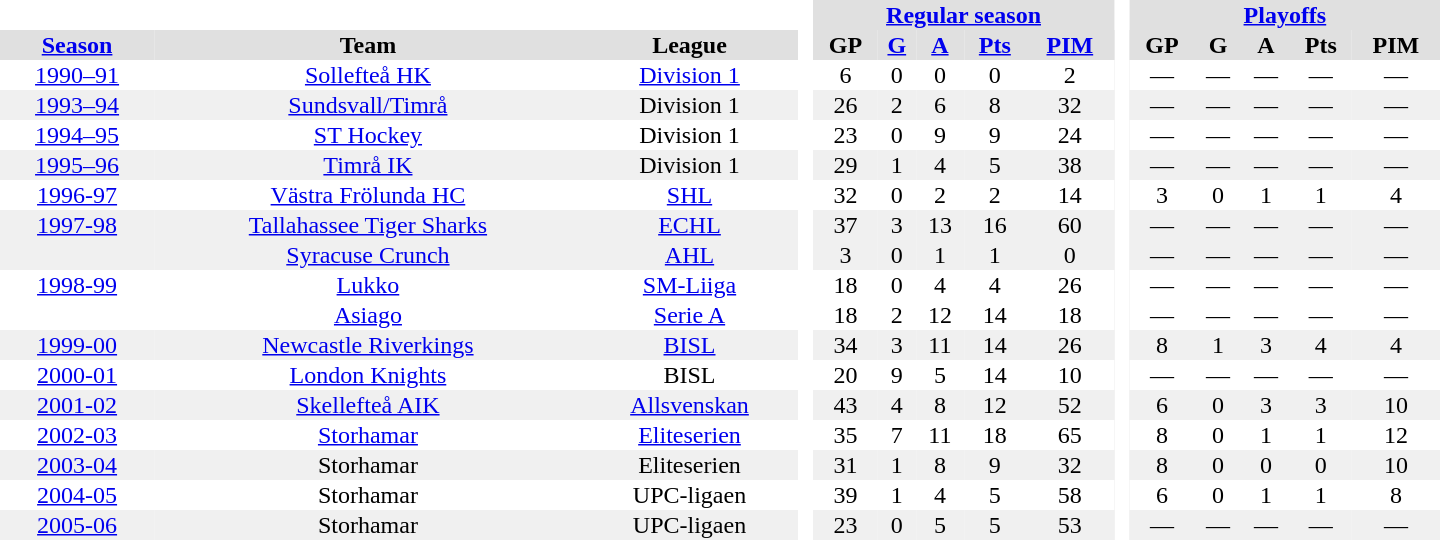<table border="0" cellpadding="1" cellspacing="0" style="text-align:center; width:60em;">
<tr style="background:#e0e0e0;">
<th colspan="3"  bgcolor="#ffffff"> </th>
<th rowspan="100" bgcolor="#ffffff"> </th>
<th colspan="5"><a href='#'>Regular season</a></th>
<th rowspan="100" bgcolor="#ffffff"> </th>
<th colspan="5"><a href='#'>Playoffs</a></th>
</tr>
<tr style="background:#e0e0e0;">
<th><a href='#'>Season</a></th>
<th>Team</th>
<th>League</th>
<th>GP</th>
<th><a href='#'>G</a></th>
<th><a href='#'>A</a></th>
<th><a href='#'>Pts</a></th>
<th><a href='#'>PIM</a></th>
<th>GP</th>
<th>G</th>
<th>A</th>
<th>Pts</th>
<th>PIM</th>
</tr>
<tr>
<td><a href='#'>1990–91</a></td>
<td><a href='#'>Sollefteå HK</a></td>
<td><a href='#'>Division 1</a></td>
<td>6</td>
<td>0</td>
<td>0</td>
<td>0</td>
<td>2</td>
<td>—</td>
<td>—</td>
<td>—</td>
<td>—</td>
<td>—</td>
</tr>
<tr style="background:#f0f0f0;">
<td><a href='#'>1993–94</a></td>
<td><a href='#'>Sundsvall/Timrå</a></td>
<td>Division 1</td>
<td>26</td>
<td>2</td>
<td>6</td>
<td>8</td>
<td>32</td>
<td>—</td>
<td>—</td>
<td>—</td>
<td>—</td>
<td>—</td>
</tr>
<tr>
<td><a href='#'>1994–95</a></td>
<td><a href='#'>ST Hockey</a></td>
<td>Division 1</td>
<td>23</td>
<td>0</td>
<td>9</td>
<td>9</td>
<td>24</td>
<td>—</td>
<td>—</td>
<td>—</td>
<td>—</td>
<td>—</td>
</tr>
<tr style="background:#f0f0f0;">
<td><a href='#'>1995–96</a></td>
<td><a href='#'>Timrå IK</a></td>
<td>Division 1</td>
<td>29</td>
<td>1</td>
<td>4</td>
<td>5</td>
<td>38</td>
<td>—</td>
<td>—</td>
<td>—</td>
<td>—</td>
<td>—</td>
</tr>
<tr>
<td><a href='#'>1996-97</a></td>
<td><a href='#'>Västra Frölunda HC</a></td>
<td><a href='#'>SHL</a></td>
<td>32</td>
<td>0</td>
<td>2</td>
<td>2</td>
<td>14</td>
<td>3</td>
<td>0</td>
<td>1</td>
<td>1</td>
<td>4</td>
</tr>
<tr style="background:#f0f0f0;">
<td><a href='#'>1997-98</a></td>
<td><a href='#'>Tallahassee Tiger Sharks</a></td>
<td><a href='#'>ECHL</a></td>
<td>37</td>
<td>3</td>
<td>13</td>
<td>16</td>
<td>60</td>
<td>—</td>
<td>—</td>
<td>—</td>
<td>—</td>
<td>—</td>
</tr>
<tr style="background:#f0f0f0;">
<td></td>
<td><a href='#'>Syracuse Crunch</a></td>
<td><a href='#'>AHL</a></td>
<td>3</td>
<td>0</td>
<td>1</td>
<td>1</td>
<td>0</td>
<td>—</td>
<td>—</td>
<td>—</td>
<td>—</td>
<td>—</td>
</tr>
<tr>
<td><a href='#'>1998-99</a></td>
<td><a href='#'>Lukko</a></td>
<td><a href='#'>SM-Liiga</a></td>
<td>18</td>
<td>0</td>
<td>4</td>
<td>4</td>
<td>26</td>
<td>—</td>
<td>—</td>
<td>—</td>
<td>—</td>
<td>—</td>
</tr>
<tr>
<td></td>
<td><a href='#'>Asiago</a></td>
<td><a href='#'>Serie A</a></td>
<td>18</td>
<td>2</td>
<td>12</td>
<td>14</td>
<td>18</td>
<td>—</td>
<td>—</td>
<td>—</td>
<td>—</td>
<td>—</td>
</tr>
<tr style="background:#f0f0f0;">
<td><a href='#'>1999-00</a></td>
<td><a href='#'>Newcastle Riverkings</a></td>
<td><a href='#'>BISL</a></td>
<td>34</td>
<td>3</td>
<td>11</td>
<td>14</td>
<td>26</td>
<td>8</td>
<td>1</td>
<td>3</td>
<td>4</td>
<td>4</td>
</tr>
<tr>
<td><a href='#'>2000-01</a></td>
<td><a href='#'>London Knights</a></td>
<td>BISL</td>
<td>20</td>
<td>9</td>
<td>5</td>
<td>14</td>
<td>10</td>
<td>—</td>
<td>—</td>
<td>—</td>
<td>—</td>
<td>—</td>
</tr>
<tr style="background:#f0f0f0;">
<td><a href='#'>2001-02</a></td>
<td><a href='#'>Skellefteå AIK</a></td>
<td><a href='#'>Allsvenskan</a></td>
<td>43</td>
<td>4</td>
<td>8</td>
<td>12</td>
<td>52</td>
<td>6</td>
<td>0</td>
<td>3</td>
<td>3</td>
<td>10</td>
</tr>
<tr>
<td><a href='#'>2002-03</a></td>
<td><a href='#'>Storhamar</a></td>
<td><a href='#'>Eliteserien</a></td>
<td>35</td>
<td>7</td>
<td>11</td>
<td>18</td>
<td>65</td>
<td>8</td>
<td>0</td>
<td>1</td>
<td>1</td>
<td>12</td>
</tr>
<tr style="background:#f0f0f0;">
<td><a href='#'>2003-04</a></td>
<td>Storhamar</td>
<td>Eliteserien</td>
<td>31</td>
<td>1</td>
<td>8</td>
<td>9</td>
<td>32</td>
<td>8</td>
<td>0</td>
<td>0</td>
<td>0</td>
<td>10</td>
</tr>
<tr>
<td><a href='#'>2004-05</a></td>
<td>Storhamar</td>
<td>UPC-ligaen</td>
<td>39</td>
<td>1</td>
<td>4</td>
<td>5</td>
<td>58</td>
<td>6</td>
<td>0</td>
<td>1</td>
<td>1</td>
<td>8</td>
</tr>
<tr style="background:#f0f0f0;">
<td><a href='#'>2005-06</a></td>
<td>Storhamar</td>
<td>UPC-ligaen</td>
<td>23</td>
<td>0</td>
<td>5</td>
<td>5</td>
<td>53</td>
<td>—</td>
<td>—</td>
<td>—</td>
<td>—</td>
<td>—</td>
</tr>
</table>
